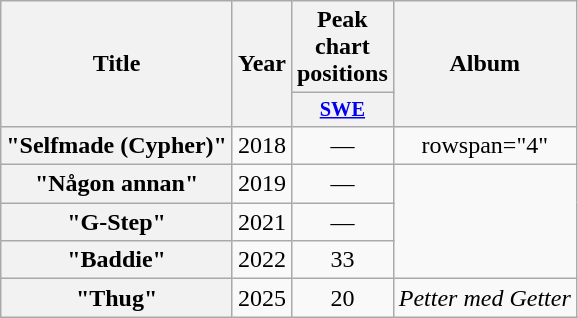<table class="wikitable plainrowheaders" style="text-align:center;">
<tr>
<th scope="col" rowspan="2">Title</th>
<th scope="col" rowspan="2">Year</th>
<th scope="col" colspan="1">Peak chart positions</th>
<th scope="col" rowspan="2">Album</th>
</tr>
<tr>
<th scope="col" style="width:3em;font-size:85%;"><a href='#'>SWE</a><br></th>
</tr>
<tr>
<th scope="row">"Selfmade (Cypher)"<br></th>
<td>2018</td>
<td>—</td>
<td>rowspan="4" </td>
</tr>
<tr>
<th scope="row">"Någon annan"<br></th>
<td>2019</td>
<td>—</td>
</tr>
<tr>
<th scope="row">"G-Step"<br></th>
<td>2021</td>
<td>—</td>
</tr>
<tr>
<th scope="row">"Baddie"<br></th>
<td>2022</td>
<td>33<br></td>
</tr>
<tr>
<th scope="row">"Thug"<br></th>
<td>2025</td>
<td>20<br></td>
<td><em>Petter med Getter</em></td>
</tr>
</table>
